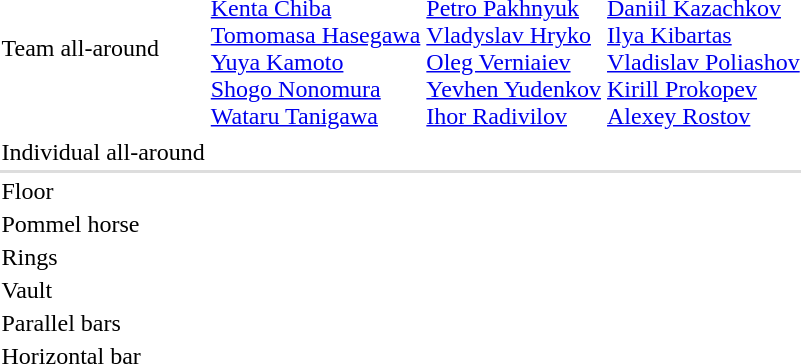<table>
<tr>
<td>Team all-around<br></td>
<td><br><a href='#'>Kenta Chiba</a><br><a href='#'>Tomomasa Hasegawa</a><br><a href='#'>Yuya Kamoto</a><br><a href='#'>Shogo Nonomura</a><br><a href='#'>Wataru Tanigawa</a></td>
<td><br><a href='#'>Petro Pakhnyuk</a><br><a href='#'>Vladyslav Hryko</a><br><a href='#'>Oleg Verniaiev</a><br><a href='#'>Yevhen Yudenkov</a><br><a href='#'>Ihor Radivilov</a></td>
<td><br><a href='#'>Daniil Kazachkov</a><br><a href='#'>Ilya Kibartas</a><br><a href='#'>Vladislav Poliashov</a><br><a href='#'>Kirill Prokopev</a><br><a href='#'>Alexey Rostov</a></td>
</tr>
<tr>
</tr>
<tr>
<td>Individual all-around<br></td>
<td></td>
<td></td>
<td></td>
</tr>
<tr bgcolor=#DDDDDD>
<td colspan=4></td>
</tr>
<tr>
<td>Floor<br></td>
<td></td>
<td></td>
<td></td>
</tr>
<tr>
<td>Pommel horse<br></td>
<td></td>
<td></td>
<td></td>
</tr>
<tr>
<td>Rings<br></td>
<td></td>
<td></td>
<td></td>
</tr>
<tr>
<td>Vault<br></td>
<td></td>
<td></td>
<td></td>
</tr>
<tr>
<td>Parallel bars<br></td>
<td></td>
<td></td>
<td></td>
</tr>
<tr>
<td>Horizontal bar<br></td>
<td></td>
<td></td>
<td></td>
</tr>
</table>
